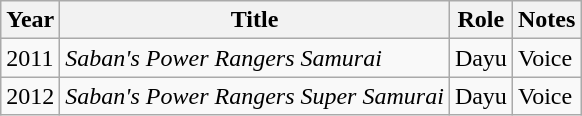<table class="wikitable sortable">
<tr>
<th>Year</th>
<th>Title</th>
<th>Role</th>
<th class="unsortable">Notes</th>
</tr>
<tr>
<td>2011</td>
<td><em>Saban's Power Rangers Samurai</em></td>
<td>Dayu</td>
<td>Voice</td>
</tr>
<tr>
<td>2012</td>
<td><em>Saban's Power Rangers Super Samurai</em></td>
<td>Dayu</td>
<td>Voice</td>
</tr>
</table>
